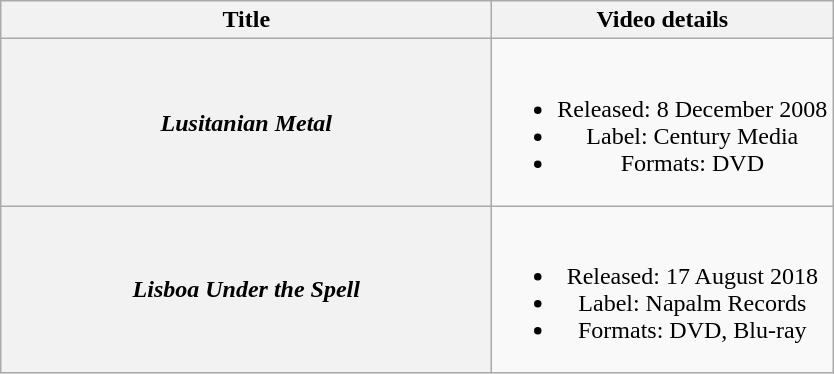<table class="wikitable plainrowheaders" style="text-align:center;">
<tr>
<th scope="col" style="width:20em;">Title</th>
<th scope="col">Video details</th>
</tr>
<tr>
<th scope="row"><em>Lusitanian Metal</em></th>
<td><br><ul><li>Released: 8 December 2008</li><li>Label: Century Media</li><li>Formats: DVD</li></ul></td>
</tr>
<tr>
<th scope="row"><em>Lisboa Under the Spell</em></th>
<td><br><ul><li>Released: 17 August 2018</li><li>Label: Napalm Records</li><li>Formats: DVD, Blu-ray</li></ul></td>
</tr>
</table>
